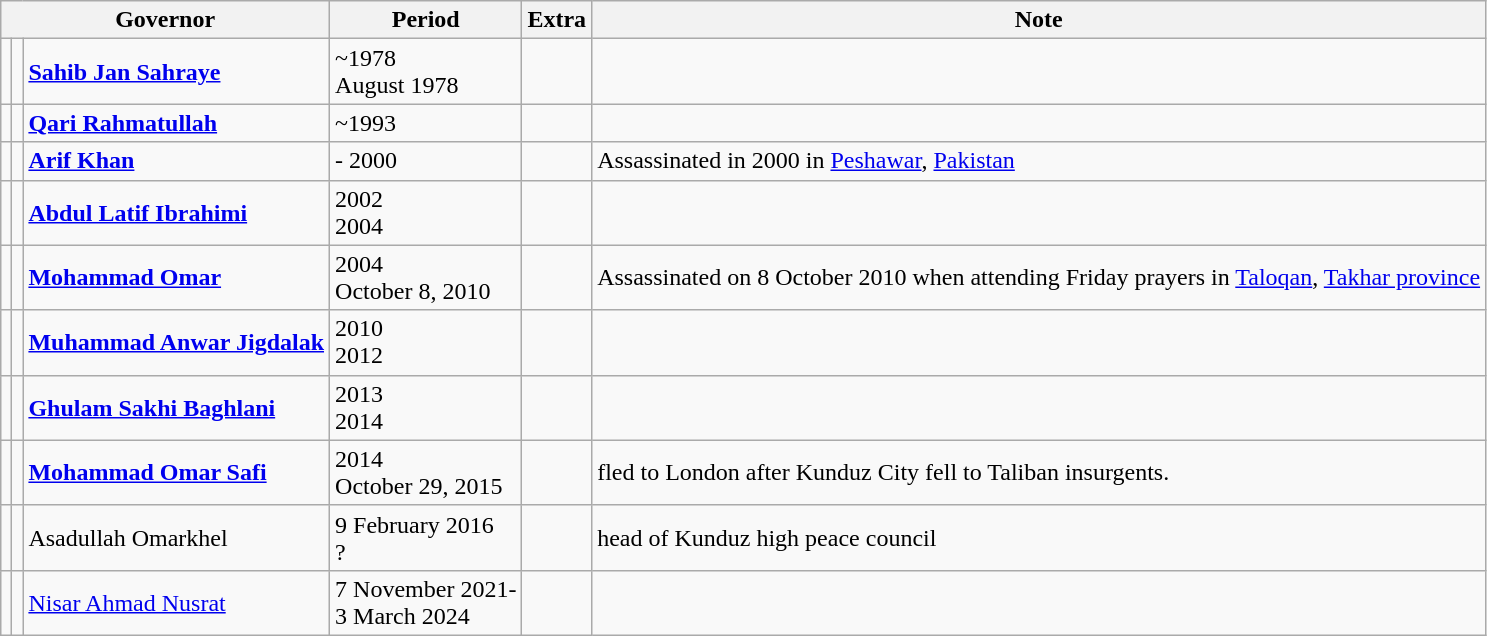<table class="wikitable">
<tr>
<th colspan="3">Governor</th>
<th>Period</th>
<th>Extra</th>
<th>Note</th>
</tr>
<tr>
<td></td>
<td></td>
<td><strong><a href='#'>Sahib Jan Sahraye</a></strong></td>
<td>~1978 <br> August 1978</td>
<td></td>
<td></td>
</tr>
<tr>
<td></td>
<td></td>
<td><strong><a href='#'>Qari Rahmatullah</a></strong></td>
<td>~1993</td>
<td></td>
<td></td>
</tr>
<tr>
<td></td>
<td></td>
<td><strong><a href='#'>Arif Khan</a></strong></td>
<td>- 2000</td>
<td></td>
<td>Assassinated in 2000 in <a href='#'>Peshawar</a>, <a href='#'>Pakistan</a></td>
</tr>
<tr>
<td></td>
<td></td>
<td><strong><a href='#'>Abdul Latif Ibrahimi</a></strong></td>
<td>2002 <br> 2004</td>
<td></td>
<td></td>
</tr>
<tr>
<td></td>
<td></td>
<td><strong><a href='#'>Mohammad Omar</a></strong></td>
<td>2004 <br> October 8, 2010</td>
<td></td>
<td>Assassinated on 8 October 2010 when attending Friday prayers in <a href='#'>Taloqan</a>, <a href='#'>Takhar province</a></td>
</tr>
<tr>
<td></td>
<td></td>
<td><strong><a href='#'>Muhammad Anwar Jigdalak</a></strong></td>
<td>2010 <br> 2012</td>
<td></td>
<td></td>
</tr>
<tr>
<td></td>
<td></td>
<td><strong><a href='#'>Ghulam Sakhi Baghlani</a></strong></td>
<td>2013 <br> 2014</td>
<td></td>
<td></td>
</tr>
<tr>
<td></td>
<td></td>
<td><strong><a href='#'>Mohammad Omar Safi</a></strong></td>
<td>2014 <br> October 29, 2015</td>
<td></td>
<td>fled to London after Kunduz City fell to Taliban insurgents.</td>
</tr>
<tr>
<td></td>
<td></td>
<td>Asadullah Omarkhel</td>
<td>9 February 2016<br>?</td>
<td></td>
<td>head of Kunduz high peace council</td>
</tr>
<tr>
<td></td>
<td></td>
<td><a href='#'>Nisar Ahmad Nusrat</a></td>
<td>7 November 2021- <br> 3 March 2024</td>
<td></td>
<td></td>
</tr>
</table>
